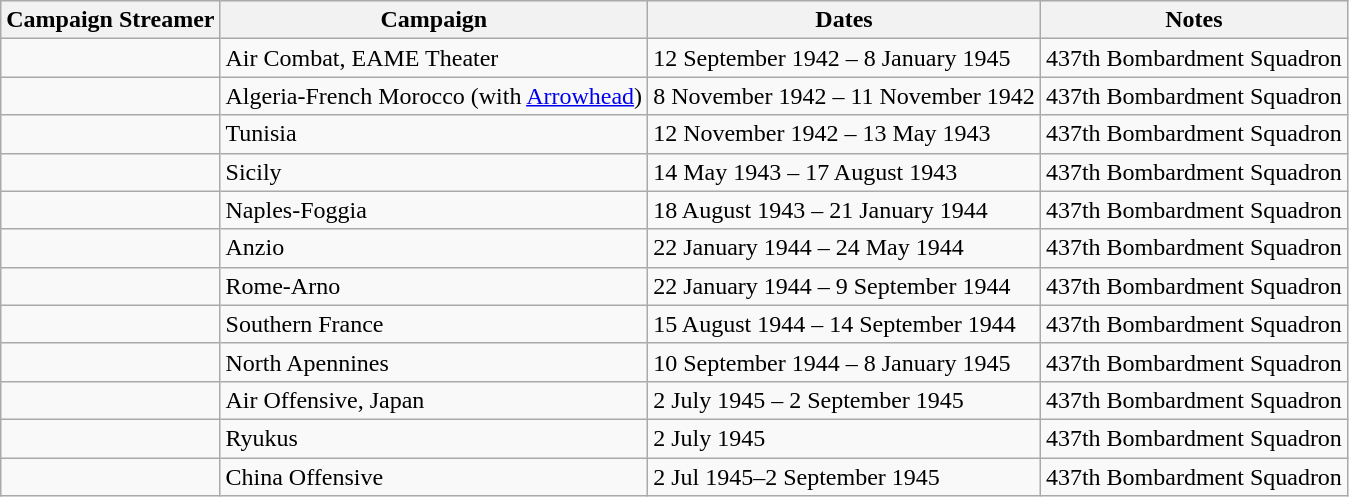<table class="wikitable">
<tr style="background:#efefef;">
<th>Campaign Streamer</th>
<th>Campaign</th>
<th>Dates</th>
<th>Notes</th>
</tr>
<tr>
<td></td>
<td>Air Combat, EAME Theater</td>
<td>12 September 1942 – 8 January 1945</td>
<td>437th Bombardment Squadron</td>
</tr>
<tr>
<td></td>
<td>Algeria-French Morocco (with <a href='#'>Arrowhead</a>)</td>
<td>8 November 1942 – 11 November 1942</td>
<td>437th Bombardment Squadron</td>
</tr>
<tr>
<td></td>
<td>Tunisia</td>
<td>12 November 1942 – 13 May 1943</td>
<td>437th Bombardment Squadron</td>
</tr>
<tr>
<td></td>
<td>Sicily</td>
<td>14 May 1943 – 17 August 1943</td>
<td>437th Bombardment Squadron</td>
</tr>
<tr>
<td></td>
<td>Naples-Foggia</td>
<td>18 August 1943 – 21 January 1944</td>
<td>437th Bombardment Squadron</td>
</tr>
<tr>
<td></td>
<td>Anzio</td>
<td>22 January 1944 – 24 May 1944</td>
<td>437th Bombardment Squadron</td>
</tr>
<tr>
<td></td>
<td>Rome-Arno</td>
<td>22 January 1944 – 9 September 1944</td>
<td>437th Bombardment Squadron</td>
</tr>
<tr>
<td></td>
<td>Southern France</td>
<td>15 August 1944 – 14 September 1944</td>
<td>437th Bombardment Squadron</td>
</tr>
<tr>
<td></td>
<td>North Apennines</td>
<td>10 September 1944 – 8 January 1945</td>
<td>437th Bombardment Squadron</td>
</tr>
<tr>
<td></td>
<td>Air Offensive, Japan</td>
<td>2 July 1945 – 2 September 1945</td>
<td>437th Bombardment Squadron</td>
</tr>
<tr>
<td></td>
<td>Ryukus</td>
<td>2 July 1945</td>
<td>437th Bombardment Squadron</td>
</tr>
<tr>
<td></td>
<td>China Offensive</td>
<td>2 Jul 1945–2 September 1945</td>
<td>437th Bombardment Squadron</td>
</tr>
</table>
